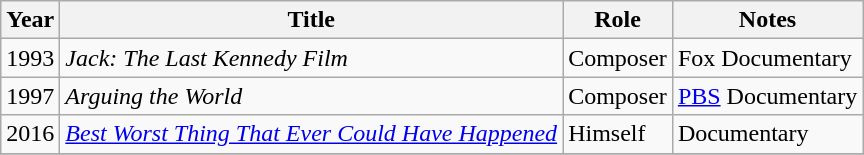<table class="wikitable">
<tr>
<th>Year</th>
<th>Title</th>
<th>Role</th>
<th>Notes</th>
</tr>
<tr>
<td>1993</td>
<td><em>Jack: The Last Kennedy Film</em></td>
<td>Composer</td>
<td>Fox Documentary</td>
</tr>
<tr>
<td>1997</td>
<td><em>Arguing the World</em></td>
<td>Composer</td>
<td><a href='#'>PBS</a> Documentary</td>
</tr>
<tr>
<td>2016</td>
<td><em><a href='#'>Best Worst Thing That Ever Could Have Happened</a></em></td>
<td>Himself</td>
<td>Documentary</td>
</tr>
<tr>
</tr>
</table>
